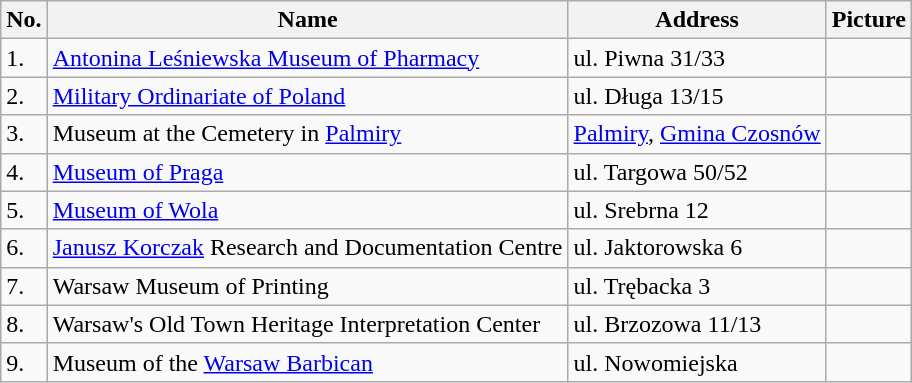<table class="wikitable">
<tr>
<th>No.</th>
<th>Name</th>
<th>Address</th>
<th>Picture</th>
</tr>
<tr>
<td>1.</td>
<td><a href='#'>Antonina Leśniewska Museum of Pharmacy</a></td>
<td>ul. Piwna 31/33</td>
<td></td>
</tr>
<tr>
<td>2.</td>
<td><a href='#'>Military Ordinariate of Poland</a></td>
<td>ul. Długa 13/15</td>
<td></td>
</tr>
<tr>
<td>3.</td>
<td>Museum at the Cemetery in <a href='#'>Palmiry</a></td>
<td><a href='#'>Palmiry</a>, <a href='#'>Gmina Czosnów</a></td>
<td></td>
</tr>
<tr>
<td>4.</td>
<td><a href='#'>Museum of Praga</a></td>
<td>ul. Targowa 50/52</td>
<td></td>
</tr>
<tr>
<td>5.</td>
<td><a href='#'>Museum of Wola</a></td>
<td>ul. Srebrna 12</td>
<td></td>
</tr>
<tr>
<td>6.</td>
<td><a href='#'>Janusz Korczak</a> Research and Documentation Centre</td>
<td>ul. Jaktorowska 6</td>
<td></td>
</tr>
<tr>
<td>7.</td>
<td>Warsaw Museum of Printing</td>
<td>ul. Trębacka 3</td>
<td></td>
</tr>
<tr>
<td>8.</td>
<td>Warsaw's Old Town Heritage Interpretation Center</td>
<td>ul. Brzozowa 11/13</td>
<td></td>
</tr>
<tr>
<td>9.</td>
<td>Museum of the <a href='#'>Warsaw Barbican</a></td>
<td>ul. Nowomiejska</td>
<td></td>
</tr>
</table>
